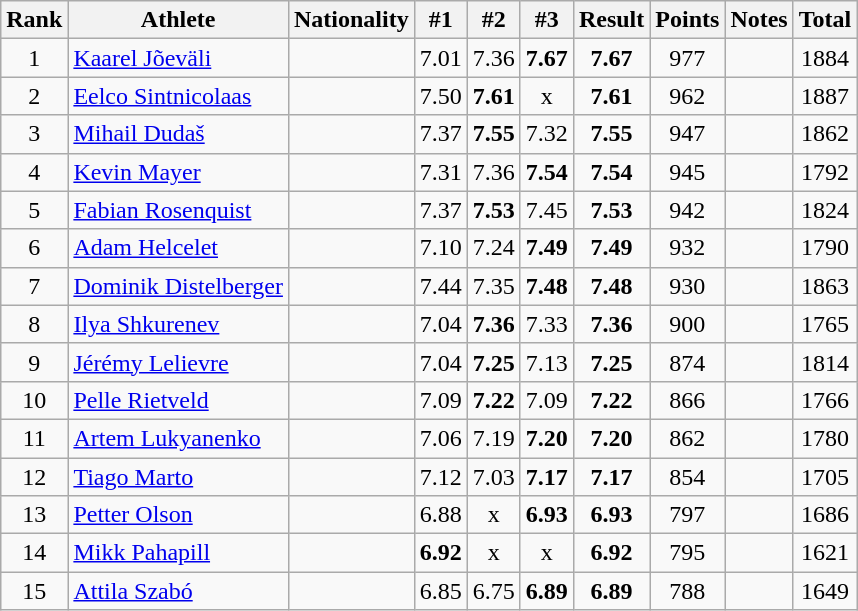<table class="wikitable sortable" style="text-align:center">
<tr>
<th>Rank</th>
<th>Athlete</th>
<th>Nationality</th>
<th>#1</th>
<th>#2</th>
<th>#3</th>
<th>Result</th>
<th>Points</th>
<th>Notes</th>
<th>Total</th>
</tr>
<tr>
<td>1</td>
<td align=left><a href='#'>Kaarel Jõeväli</a></td>
<td align=left></td>
<td>7.01</td>
<td>7.36</td>
<td><strong>7.67</strong></td>
<td><strong>7.67</strong></td>
<td>977</td>
<td></td>
<td>1884</td>
</tr>
<tr>
<td>2</td>
<td align=left><a href='#'>Eelco Sintnicolaas</a></td>
<td align=left></td>
<td>7.50</td>
<td><strong>7.61</strong></td>
<td>x</td>
<td><strong>7.61</strong></td>
<td>962</td>
<td></td>
<td>1887</td>
</tr>
<tr>
<td>3</td>
<td align=left><a href='#'>Mihail Dudaš</a></td>
<td align=left></td>
<td>7.37</td>
<td><strong>7.55</strong></td>
<td>7.32</td>
<td><strong>7.55</strong></td>
<td>947</td>
<td></td>
<td>1862</td>
</tr>
<tr>
<td>4</td>
<td align=left><a href='#'>Kevin Mayer</a></td>
<td align=left></td>
<td>7.31</td>
<td>7.36</td>
<td><strong>7.54</strong></td>
<td><strong>7.54</strong></td>
<td>945</td>
<td></td>
<td>1792</td>
</tr>
<tr>
<td>5</td>
<td align=left><a href='#'>Fabian Rosenquist</a></td>
<td align=left></td>
<td>7.37</td>
<td><strong>7.53</strong></td>
<td>7.45</td>
<td><strong>7.53</strong></td>
<td>942</td>
<td></td>
<td>1824</td>
</tr>
<tr>
<td>6</td>
<td align=left><a href='#'>Adam Helcelet</a></td>
<td align=left></td>
<td>7.10</td>
<td>7.24</td>
<td><strong>7.49</strong></td>
<td><strong>7.49</strong></td>
<td>932</td>
<td></td>
<td>1790</td>
</tr>
<tr>
<td>7</td>
<td align=left><a href='#'>Dominik Distelberger</a></td>
<td align=left></td>
<td>7.44</td>
<td>7.35</td>
<td><strong>7.48</strong></td>
<td><strong>7.48</strong></td>
<td>930</td>
<td></td>
<td>1863</td>
</tr>
<tr>
<td>8</td>
<td align=left><a href='#'>Ilya Shkurenev</a></td>
<td align=left></td>
<td>7.04</td>
<td><strong>7.36</strong></td>
<td>7.33</td>
<td><strong>7.36</strong></td>
<td>900</td>
<td></td>
<td>1765</td>
</tr>
<tr>
<td>9</td>
<td align=left><a href='#'>Jérémy Lelievre</a></td>
<td align=left></td>
<td>7.04</td>
<td><strong>7.25</strong></td>
<td>7.13</td>
<td><strong>7.25</strong></td>
<td>874</td>
<td></td>
<td>1814</td>
</tr>
<tr>
<td>10</td>
<td align=left><a href='#'>Pelle Rietveld</a></td>
<td align=left></td>
<td>7.09</td>
<td><strong>7.22</strong></td>
<td>7.09</td>
<td><strong>7.22</strong></td>
<td>866</td>
<td></td>
<td>1766</td>
</tr>
<tr>
<td>11</td>
<td align=left><a href='#'>Artem Lukyanenko</a></td>
<td align=left></td>
<td>7.06</td>
<td>7.19</td>
<td><strong>7.20</strong></td>
<td><strong>7.20</strong></td>
<td>862</td>
<td></td>
<td>1780</td>
</tr>
<tr>
<td>12</td>
<td align=left><a href='#'>Tiago Marto</a></td>
<td align=left></td>
<td>7.12</td>
<td>7.03</td>
<td><strong>7.17</strong></td>
<td><strong>7.17</strong></td>
<td>854</td>
<td></td>
<td>1705</td>
</tr>
<tr>
<td>13</td>
<td align=left><a href='#'>Petter Olson</a></td>
<td align=left></td>
<td>6.88</td>
<td>x</td>
<td><strong>6.93</strong></td>
<td><strong>6.93</strong></td>
<td>797</td>
<td></td>
<td>1686</td>
</tr>
<tr>
<td>14</td>
<td align=left><a href='#'>Mikk Pahapill</a></td>
<td align=left></td>
<td><strong>6.92</strong></td>
<td>x</td>
<td>x</td>
<td><strong>6.92</strong></td>
<td>795</td>
<td></td>
<td>1621</td>
</tr>
<tr>
<td>15</td>
<td align=left><a href='#'>Attila Szabó</a></td>
<td align=left></td>
<td>6.85</td>
<td>6.75</td>
<td><strong>6.89</strong></td>
<td><strong>6.89</strong></td>
<td>788</td>
<td></td>
<td>1649</td>
</tr>
</table>
